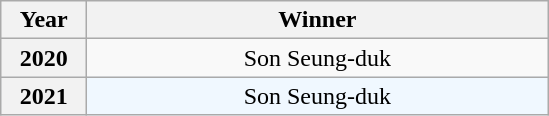<table class="wikitable plainrowheaders" style="text-align: center">
<tr>
<th scope="col" width="50">Year</th>
<th scope="col" width="300">Winner</th>
</tr>
<tr>
<th scope="row" style="text-align:center;">2020</th>
<td>Son Seung-duk</td>
</tr>
<tr style="background:#F0F8FF">
<th scope="row" style="text-align:center;">2021</th>
<td>Son Seung-duk</td>
</tr>
</table>
